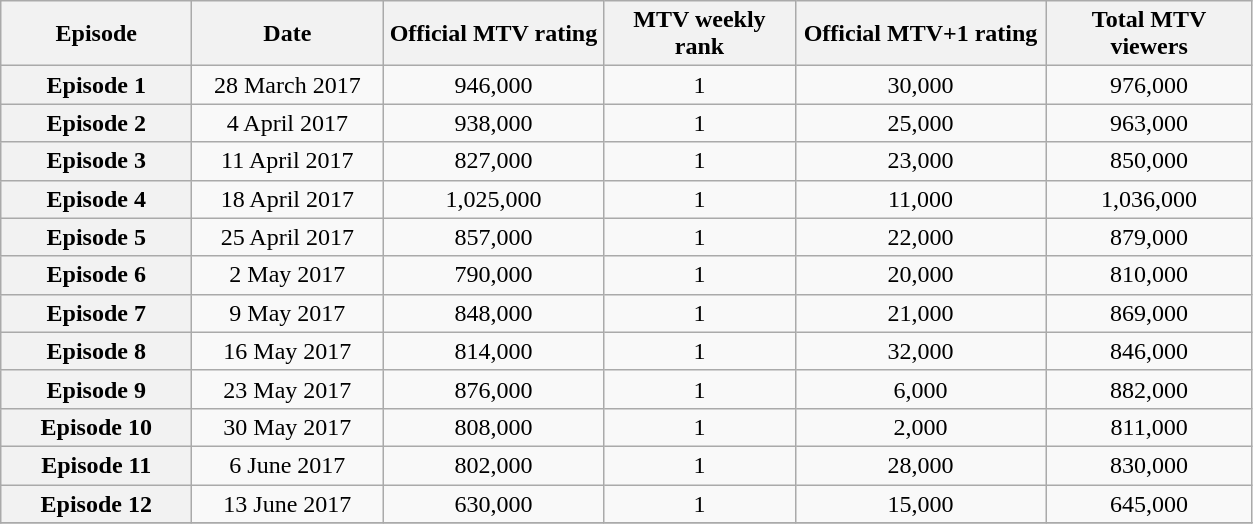<table class="wikitable sortable" style="text-align:center">
<tr>
<th scope="col" style="width:120px;">Episode</th>
<th scope="col" style="width:120px;">Date</th>
<th scope="col" style="width:140px;">Official MTV rating</th>
<th scope="col" style="width:120px;">MTV weekly rank</th>
<th scope="col" style="width:160px;">Official MTV+1 rating</th>
<th scope="col" style="width:130px;">Total MTV viewers</th>
</tr>
<tr>
<th scope="row">Episode 1</th>
<td>28 March 2017</td>
<td>946,000</td>
<td>1</td>
<td>30,000</td>
<td>976,000</td>
</tr>
<tr>
<th scope="row">Episode 2</th>
<td>4 April 2017</td>
<td>938,000</td>
<td>1</td>
<td>25,000</td>
<td>963,000</td>
</tr>
<tr>
<th scope="row">Episode 3</th>
<td>11 April 2017</td>
<td>827,000</td>
<td>1</td>
<td>23,000</td>
<td>850,000</td>
</tr>
<tr>
<th scope="row">Episode 4</th>
<td>18 April 2017</td>
<td>1,025,000</td>
<td>1</td>
<td>11,000</td>
<td>1,036,000</td>
</tr>
<tr>
<th scope="row">Episode 5</th>
<td>25 April 2017</td>
<td>857,000</td>
<td>1</td>
<td>22,000</td>
<td>879,000</td>
</tr>
<tr>
<th scope="row">Episode 6</th>
<td>2 May 2017</td>
<td>790,000</td>
<td>1</td>
<td>20,000</td>
<td>810,000</td>
</tr>
<tr>
<th scope="row">Episode 7</th>
<td>9 May 2017</td>
<td>848,000</td>
<td>1</td>
<td>21,000</td>
<td>869,000</td>
</tr>
<tr>
<th scope="row">Episode 8</th>
<td>16 May 2017</td>
<td>814,000</td>
<td>1</td>
<td>32,000</td>
<td>846,000</td>
</tr>
<tr>
<th scope="row">Episode 9</th>
<td>23 May 2017</td>
<td>876,000</td>
<td>1</td>
<td>6,000</td>
<td>882,000</td>
</tr>
<tr>
<th scope="row">Episode 10</th>
<td>30 May 2017</td>
<td>808,000</td>
<td>1</td>
<td>2,000</td>
<td>811,000</td>
</tr>
<tr>
<th scope="row">Episode 11</th>
<td>6 June 2017</td>
<td>802,000</td>
<td>1</td>
<td>28,000</td>
<td>830,000</td>
</tr>
<tr>
<th scope="row">Episode 12</th>
<td>13 June 2017</td>
<td>630,000</td>
<td>1</td>
<td>15,000</td>
<td>645,000</td>
</tr>
<tr>
</tr>
</table>
